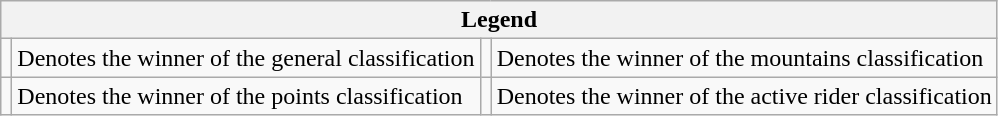<table class="wikitable">
<tr>
<th colspan="4">Legend</th>
</tr>
<tr>
<td></td>
<td>Denotes the winner of the general classification</td>
<td></td>
<td>Denotes the winner of the mountains classification</td>
</tr>
<tr>
<td></td>
<td>Denotes the winner of the points classification</td>
<td></td>
<td>Denotes the winner of the active rider classification</td>
</tr>
</table>
